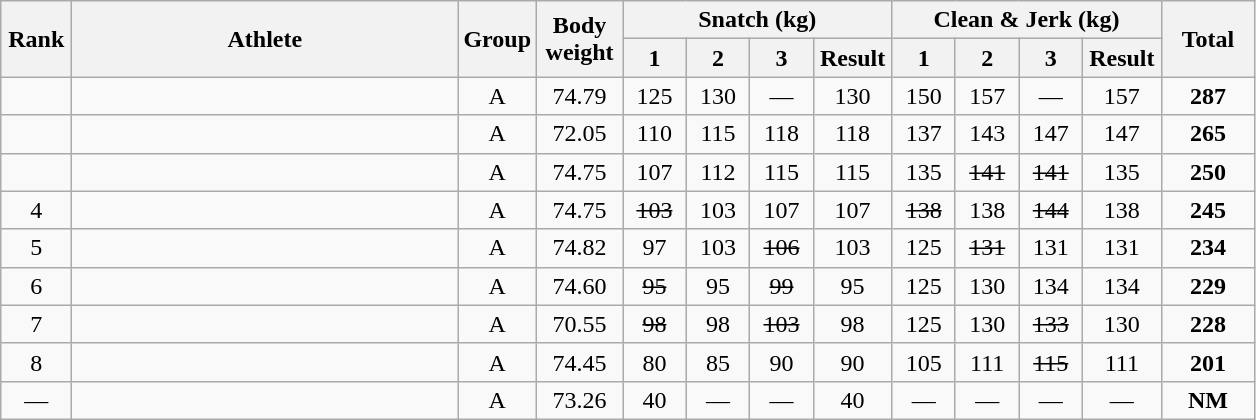<table class = "wikitable" style="text-align:center;">
<tr>
<th rowspan=2 width=40>Rank</th>
<th rowspan=2 width=250>Athlete</th>
<th rowspan=2 width=40>Group</th>
<th rowspan=2 width=50>Body weight</th>
<th colspan=4>Snatch (kg)</th>
<th colspan=4>Clean & Jerk (kg)</th>
<th rowspan=2 width=55>Total</th>
</tr>
<tr>
<th width=35>1</th>
<th width=35>2</th>
<th width=35>3</th>
<th width=45>Result</th>
<th width=35>1</th>
<th width=35>2</th>
<th width=35>3</th>
<th width=45>Result</th>
</tr>
<tr>
<td></td>
<td align=left></td>
<td>A</td>
<td>74.79</td>
<td>125</td>
<td>130</td>
<td>—</td>
<td>130</td>
<td>150</td>
<td>157</td>
<td>—</td>
<td>157</td>
<td><strong>287</strong></td>
</tr>
<tr>
<td></td>
<td align=left></td>
<td>A</td>
<td>72.05</td>
<td>110</td>
<td>115</td>
<td>118</td>
<td>118</td>
<td>137</td>
<td>143</td>
<td>147</td>
<td>147</td>
<td><strong>265</strong></td>
</tr>
<tr>
<td></td>
<td align=left></td>
<td>A</td>
<td>74.75</td>
<td>107</td>
<td>112</td>
<td>115</td>
<td>115</td>
<td>135</td>
<td><s>141</s></td>
<td><s>141</s></td>
<td>135</td>
<td><strong>250</strong></td>
</tr>
<tr>
<td>4</td>
<td align=left></td>
<td>A</td>
<td>74.75</td>
<td><s>103</s></td>
<td>103</td>
<td>107</td>
<td>107</td>
<td><s>138</s></td>
<td>138</td>
<td><s>144</s></td>
<td>138</td>
<td><strong>245</strong></td>
</tr>
<tr>
<td>5</td>
<td align=left></td>
<td>A</td>
<td>74.82</td>
<td>97</td>
<td>103</td>
<td><s>106</s></td>
<td>103</td>
<td>125</td>
<td><s>131</s></td>
<td>131</td>
<td>131</td>
<td><strong>234</strong></td>
</tr>
<tr>
<td>6</td>
<td align=left></td>
<td>A</td>
<td>74.60</td>
<td><s>95</s></td>
<td>95</td>
<td><s>99</s></td>
<td>95</td>
<td>125</td>
<td>130</td>
<td>134</td>
<td>134</td>
<td><strong>229</strong></td>
</tr>
<tr>
<td>7</td>
<td align=left></td>
<td>A</td>
<td>70.55</td>
<td><s>98</s></td>
<td>98</td>
<td><s>103</s></td>
<td>98</td>
<td>125</td>
<td>130</td>
<td><s>133</s></td>
<td>130</td>
<td><strong>228</strong></td>
</tr>
<tr>
<td>8</td>
<td align=left></td>
<td>A</td>
<td>74.45</td>
<td>80</td>
<td>85</td>
<td>90</td>
<td>90</td>
<td>105</td>
<td>111</td>
<td><s>115</s></td>
<td>111</td>
<td><strong>201</strong></td>
</tr>
<tr>
<td>—</td>
<td align=left></td>
<td>A</td>
<td>73.26</td>
<td>40</td>
<td>—</td>
<td>—</td>
<td>40</td>
<td>—</td>
<td>—</td>
<td>—</td>
<td>—</td>
<td><strong>NM</strong></td>
</tr>
</table>
